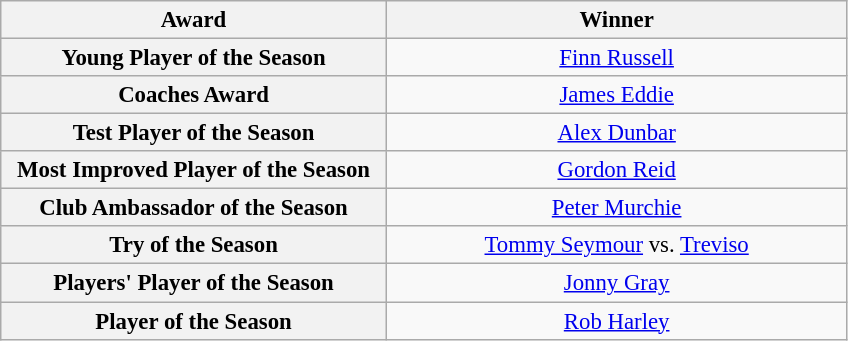<table class="wikitable" style="font-size:95%; text-align:center;">
<tr>
<th style="width:250px;">Award</th>
<th style="width:300px;">Winner</th>
</tr>
<tr>
<th>Young Player of the Season</th>
<td> <a href='#'>Finn Russell</a></td>
</tr>
<tr>
<th>Coaches Award</th>
<td> <a href='#'>James Eddie</a></td>
</tr>
<tr>
<th>Test Player of the Season</th>
<td> <a href='#'>Alex Dunbar</a></td>
</tr>
<tr>
<th>Most Improved Player of the Season</th>
<td> <a href='#'>Gordon Reid</a></td>
</tr>
<tr>
<th>Club Ambassador of the Season</th>
<td> <a href='#'>Peter Murchie</a></td>
</tr>
<tr>
<th>Try of the Season</th>
<td> <a href='#'>Tommy Seymour</a> vs.  <a href='#'>Treviso</a></td>
</tr>
<tr>
<th>Players' Player of the Season</th>
<td> <a href='#'>Jonny Gray</a></td>
</tr>
<tr>
<th>Player of the Season</th>
<td> <a href='#'>Rob Harley</a></td>
</tr>
</table>
